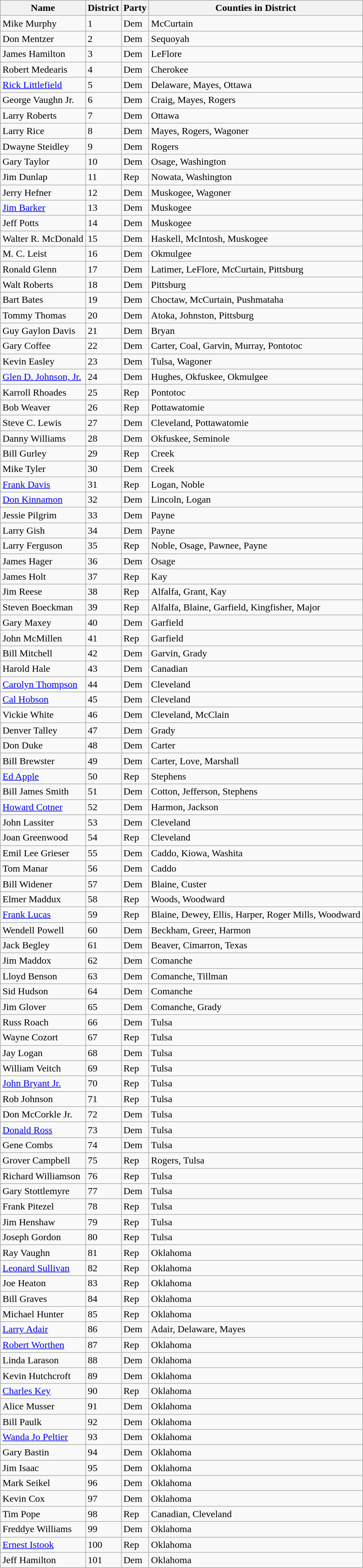<table class="wikitable sortable">
<tr>
<th>Name</th>
<th>District</th>
<th>Party</th>
<th>Counties in District</th>
</tr>
<tr>
<td>Mike Murphy</td>
<td>1</td>
<td>Dem</td>
<td>McCurtain</td>
</tr>
<tr>
<td>Don Mentzer</td>
<td>2</td>
<td>Dem</td>
<td>Sequoyah</td>
</tr>
<tr>
<td>James Hamilton</td>
<td>3</td>
<td>Dem</td>
<td>LeFlore</td>
</tr>
<tr>
<td>Robert Medearis</td>
<td>4</td>
<td>Dem</td>
<td>Cherokee</td>
</tr>
<tr>
<td><a href='#'>Rick Littlefield</a></td>
<td>5</td>
<td>Dem</td>
<td>Delaware, Mayes, Ottawa</td>
</tr>
<tr>
<td>George Vaughn Jr.</td>
<td>6</td>
<td>Dem</td>
<td>Craig, Mayes, Rogers</td>
</tr>
<tr>
<td>Larry Roberts</td>
<td>7</td>
<td>Dem</td>
<td>Ottawa</td>
</tr>
<tr>
<td>Larry Rice</td>
<td>8</td>
<td>Dem</td>
<td>Mayes, Rogers, Wagoner</td>
</tr>
<tr>
<td>Dwayne Steidley</td>
<td>9</td>
<td>Dem</td>
<td>Rogers</td>
</tr>
<tr>
<td>Gary Taylor</td>
<td>10</td>
<td>Dem</td>
<td>Osage, Washington</td>
</tr>
<tr>
<td>Jim Dunlap</td>
<td>11</td>
<td>Rep</td>
<td>Nowata, Washington</td>
</tr>
<tr>
<td>Jerry Hefner</td>
<td>12</td>
<td>Dem</td>
<td>Muskogee, Wagoner</td>
</tr>
<tr>
<td><a href='#'>Jim Barker</a></td>
<td>13</td>
<td>Dem</td>
<td>Muskogee</td>
</tr>
<tr>
<td>Jeff Potts</td>
<td>14</td>
<td>Dem</td>
<td>Muskogee</td>
</tr>
<tr>
<td>Walter R. McDonald</td>
<td>15</td>
<td>Dem</td>
<td>Haskell, McIntosh, Muskogee</td>
</tr>
<tr>
<td>M. C. Leist</td>
<td>16</td>
<td>Dem</td>
<td>Okmulgee</td>
</tr>
<tr>
<td>Ronald Glenn</td>
<td>17</td>
<td>Dem</td>
<td>Latimer, LeFlore, McCurtain, Pittsburg</td>
</tr>
<tr>
<td>Walt Roberts</td>
<td>18</td>
<td>Dem</td>
<td>Pittsburg</td>
</tr>
<tr>
<td>Bart Bates</td>
<td>19</td>
<td>Dem</td>
<td>Choctaw, McCurtain, Pushmataha</td>
</tr>
<tr>
<td>Tommy Thomas</td>
<td>20</td>
<td>Dem</td>
<td>Atoka, Johnston, Pittsburg</td>
</tr>
<tr>
<td>Guy Gaylon Davis</td>
<td>21</td>
<td>Dem</td>
<td>Bryan</td>
</tr>
<tr>
<td>Gary Coffee</td>
<td>22</td>
<td>Dem</td>
<td>Carter, Coal, Garvin, Murray, Pontotoc</td>
</tr>
<tr>
<td>Kevin Easley</td>
<td>23</td>
<td>Dem</td>
<td>Tulsa, Wagoner</td>
</tr>
<tr>
<td><a href='#'>Glen D. Johnson, Jr.</a></td>
<td>24</td>
<td>Dem</td>
<td>Hughes, Okfuskee, Okmulgee</td>
</tr>
<tr>
<td>Karroll Rhoades</td>
<td>25</td>
<td>Rep</td>
<td>Pontotoc</td>
</tr>
<tr>
<td>Bob Weaver</td>
<td>26</td>
<td>Rep</td>
<td>Pottawatomie</td>
</tr>
<tr>
<td>Steve C. Lewis</td>
<td>27</td>
<td>Dem</td>
<td>Cleveland, Pottawatomie</td>
</tr>
<tr>
<td>Danny Williams</td>
<td>28</td>
<td>Dem</td>
<td>Okfuskee, Seminole</td>
</tr>
<tr>
<td>Bill Gurley</td>
<td>29</td>
<td>Rep</td>
<td>Creek</td>
</tr>
<tr>
<td>Mike Tyler</td>
<td>30</td>
<td>Dem</td>
<td>Creek</td>
</tr>
<tr>
<td><a href='#'>Frank Davis</a></td>
<td>31</td>
<td>Rep</td>
<td>Logan, Noble</td>
</tr>
<tr>
<td><a href='#'>Don Kinnamon</a></td>
<td>32</td>
<td>Dem</td>
<td>Lincoln, Logan</td>
</tr>
<tr>
<td>Jessie Pilgrim</td>
<td>33</td>
<td>Dem</td>
<td>Payne</td>
</tr>
<tr>
<td>Larry Gish</td>
<td>34</td>
<td>Dem</td>
<td>Payne</td>
</tr>
<tr>
<td>Larry Ferguson</td>
<td>35</td>
<td>Rep</td>
<td>Noble, Osage, Pawnee, Payne</td>
</tr>
<tr>
<td>James Hager</td>
<td>36</td>
<td>Dem</td>
<td>Osage</td>
</tr>
<tr>
<td>James Holt</td>
<td>37</td>
<td>Rep</td>
<td>Kay</td>
</tr>
<tr>
<td>Jim Reese</td>
<td>38</td>
<td>Rep</td>
<td>Alfalfa, Grant, Kay</td>
</tr>
<tr>
<td>Steven Boeckman</td>
<td>39</td>
<td>Rep</td>
<td>Alfalfa, Blaine, Garfield, Kingfisher, Major</td>
</tr>
<tr>
<td>Gary Maxey</td>
<td>40</td>
<td>Dem</td>
<td>Garfield</td>
</tr>
<tr>
<td>John McMillen</td>
<td>41</td>
<td>Rep</td>
<td>Garfield</td>
</tr>
<tr>
<td>Bill Mitchell</td>
<td>42</td>
<td>Dem</td>
<td>Garvin, Grady</td>
</tr>
<tr>
<td>Harold Hale</td>
<td>43</td>
<td>Dem</td>
<td>Canadian</td>
</tr>
<tr>
<td><a href='#'>Carolyn Thompson</a></td>
<td>44</td>
<td>Dem</td>
<td>Cleveland</td>
</tr>
<tr>
<td><a href='#'>Cal Hobson</a></td>
<td>45</td>
<td>Dem</td>
<td>Cleveland</td>
</tr>
<tr>
<td>Vickie White</td>
<td>46</td>
<td>Dem</td>
<td>Cleveland, McClain</td>
</tr>
<tr>
<td>Denver Talley</td>
<td>47</td>
<td>Dem</td>
<td>Grady</td>
</tr>
<tr>
<td>Don Duke</td>
<td>48</td>
<td>Dem</td>
<td>Carter</td>
</tr>
<tr>
<td>Bill Brewster</td>
<td>49</td>
<td>Dem</td>
<td>Carter, Love, Marshall</td>
</tr>
<tr>
<td><a href='#'>Ed Apple</a></td>
<td>50</td>
<td>Rep</td>
<td>Stephens</td>
</tr>
<tr>
<td>Bill James Smith</td>
<td>51</td>
<td>Dem</td>
<td>Cotton, Jefferson, Stephens</td>
</tr>
<tr>
<td><a href='#'>Howard Cotner</a></td>
<td>52</td>
<td>Dem</td>
<td>Harmon, Jackson</td>
</tr>
<tr>
<td>John Lassiter</td>
<td>53</td>
<td>Dem</td>
<td>Cleveland</td>
</tr>
<tr>
<td>Joan Greenwood</td>
<td>54</td>
<td>Rep</td>
<td>Cleveland</td>
</tr>
<tr>
<td>Emil Lee Grieser</td>
<td>55</td>
<td>Dem</td>
<td>Caddo, Kiowa, Washita</td>
</tr>
<tr>
<td>Tom Manar</td>
<td>56</td>
<td>Dem</td>
<td>Caddo</td>
</tr>
<tr>
<td>Bill Widener</td>
<td>57</td>
<td>Dem</td>
<td>Blaine, Custer</td>
</tr>
<tr>
<td>Elmer Maddux</td>
<td>58</td>
<td>Rep</td>
<td>Woods, Woodward</td>
</tr>
<tr>
<td><a href='#'>Frank Lucas</a></td>
<td>59</td>
<td>Rep</td>
<td>Blaine, Dewey, Ellis, Harper, Roger Mills, Woodward</td>
</tr>
<tr>
<td>Wendell Powell</td>
<td>60</td>
<td>Dem</td>
<td>Beckham, Greer, Harmon</td>
</tr>
<tr>
<td>Jack Begley</td>
<td>61</td>
<td>Dem</td>
<td>Beaver, Cimarron, Texas</td>
</tr>
<tr>
<td>Jim Maddox</td>
<td>62</td>
<td>Dem</td>
<td>Comanche</td>
</tr>
<tr>
<td>Lloyd Benson</td>
<td>63</td>
<td>Dem</td>
<td>Comanche, Tillman</td>
</tr>
<tr>
<td>Sid Hudson</td>
<td>64</td>
<td>Dem</td>
<td>Comanche</td>
</tr>
<tr>
<td>Jim Glover</td>
<td>65</td>
<td>Dem</td>
<td>Comanche, Grady</td>
</tr>
<tr>
<td>Russ Roach</td>
<td>66</td>
<td>Dem</td>
<td>Tulsa</td>
</tr>
<tr>
<td>Wayne Cozort</td>
<td>67</td>
<td>Rep</td>
<td>Tulsa</td>
</tr>
<tr>
<td>Jay Logan</td>
<td>68</td>
<td>Dem</td>
<td>Tulsa</td>
</tr>
<tr>
<td>William Veitch</td>
<td>69</td>
<td>Rep</td>
<td>Tulsa</td>
</tr>
<tr>
<td><a href='#'>John Bryant Jr.</a></td>
<td>70</td>
<td>Rep</td>
<td>Tulsa</td>
</tr>
<tr>
<td>Rob Johnson</td>
<td>71</td>
<td>Rep</td>
<td>Tulsa</td>
</tr>
<tr>
<td>Don McCorkle Jr.</td>
<td>72</td>
<td>Dem</td>
<td>Tulsa</td>
</tr>
<tr>
<td><a href='#'>Donald Ross</a></td>
<td>73</td>
<td>Dem</td>
<td>Tulsa</td>
</tr>
<tr>
<td>Gene Combs</td>
<td>74</td>
<td>Dem</td>
<td>Tulsa</td>
</tr>
<tr>
<td>Grover Campbell</td>
<td>75</td>
<td>Rep</td>
<td>Rogers, Tulsa</td>
</tr>
<tr>
<td>Richard Williamson</td>
<td>76</td>
<td>Rep</td>
<td>Tulsa</td>
</tr>
<tr>
<td>Gary Stottlemyre</td>
<td>77</td>
<td>Dem</td>
<td>Tulsa</td>
</tr>
<tr>
<td>Frank Pitezel</td>
<td>78</td>
<td>Rep</td>
<td>Tulsa</td>
</tr>
<tr>
<td>Jim Henshaw</td>
<td>79</td>
<td>Rep</td>
<td>Tulsa</td>
</tr>
<tr>
<td>Joseph Gordon</td>
<td>80</td>
<td>Rep</td>
<td>Tulsa</td>
</tr>
<tr>
<td>Ray Vaughn</td>
<td>81</td>
<td>Rep</td>
<td>Oklahoma</td>
</tr>
<tr>
<td><a href='#'>Leonard Sullivan</a></td>
<td>82</td>
<td>Rep</td>
<td>Oklahoma</td>
</tr>
<tr>
<td>Joe Heaton</td>
<td>83</td>
<td>Rep</td>
<td>Oklahoma</td>
</tr>
<tr>
<td>Bill Graves</td>
<td>84</td>
<td>Rep</td>
<td>Oklahoma</td>
</tr>
<tr>
<td>Michael Hunter</td>
<td>85</td>
<td>Rep</td>
<td>Oklahoma</td>
</tr>
<tr>
<td><a href='#'>Larry Adair</a></td>
<td>86</td>
<td>Dem</td>
<td>Adair, Delaware, Mayes</td>
</tr>
<tr>
<td><a href='#'>Robert Worthen</a></td>
<td>87</td>
<td>Rep</td>
<td>Oklahoma</td>
</tr>
<tr>
<td>Linda Larason</td>
<td>88</td>
<td>Dem</td>
<td>Oklahoma</td>
</tr>
<tr>
<td>Kevin Hutchcroft</td>
<td>89</td>
<td>Dem</td>
<td>Oklahoma</td>
</tr>
<tr>
<td><a href='#'>Charles Key</a></td>
<td>90</td>
<td>Rep</td>
<td>Oklahoma</td>
</tr>
<tr>
<td>Alice Musser</td>
<td>91</td>
<td>Dem</td>
<td>Oklahoma</td>
</tr>
<tr>
<td>Bill Paulk</td>
<td>92</td>
<td>Dem</td>
<td>Oklahoma</td>
</tr>
<tr>
<td><a href='#'>Wanda Jo Peltier</a></td>
<td>93</td>
<td>Dem</td>
<td>Oklahoma</td>
</tr>
<tr>
<td>Gary Bastin</td>
<td>94</td>
<td>Dem</td>
<td>Oklahoma</td>
</tr>
<tr>
<td>Jim Isaac</td>
<td>95</td>
<td>Dem</td>
<td>Oklahoma</td>
</tr>
<tr>
<td>Mark Seikel</td>
<td>96</td>
<td>Dem</td>
<td>Oklahoma</td>
</tr>
<tr>
<td>Kevin Cox</td>
<td>97</td>
<td>Dem</td>
<td>Oklahoma</td>
</tr>
<tr>
<td>Tim Pope</td>
<td>98</td>
<td>Rep</td>
<td>Canadian, Cleveland</td>
</tr>
<tr>
<td>Freddye Williams</td>
<td>99</td>
<td>Dem</td>
<td>Oklahoma</td>
</tr>
<tr>
<td><a href='#'>Ernest Istook</a></td>
<td>100</td>
<td>Rep</td>
<td>Oklahoma</td>
</tr>
<tr>
<td>Jeff Hamilton</td>
<td>101</td>
<td>Dem</td>
<td>Oklahoma</td>
</tr>
</table>
